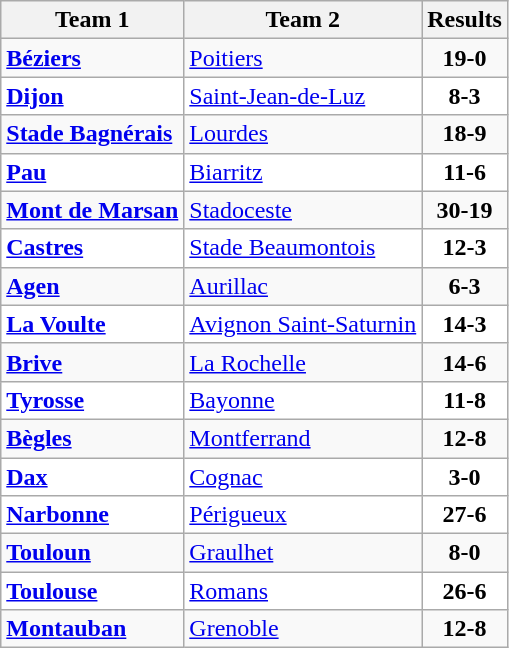<table class="wikitable">
<tr>
<th>Team 1</th>
<th>Team 2</th>
<th>Results</th>
</tr>
<tr>
<td><strong><a href='#'>Béziers</a></strong></td>
<td><a href='#'>Poitiers</a></td>
<td align="center"><strong>19-0</strong></td>
</tr>
<tr bgcolor="white">
<td><strong><a href='#'>Dijon</a></strong></td>
<td><a href='#'>Saint-Jean-de-Luz</a></td>
<td align="center"><strong>8-3</strong></td>
</tr>
<tr>
<td><strong><a href='#'>Stade Bagnérais</a></strong></td>
<td><a href='#'>Lourdes</a></td>
<td align="center"><strong>18-9</strong></td>
</tr>
<tr bgcolor="white">
<td><strong><a href='#'>Pau</a></strong></td>
<td><a href='#'>Biarritz</a></td>
<td align="center"><strong>11-6</strong></td>
</tr>
<tr>
<td><strong><a href='#'>Mont de Marsan</a></strong></td>
<td><a href='#'>Stadoceste</a></td>
<td align="center"><strong>30-19</strong></td>
</tr>
<tr bgcolor="white">
<td><strong><a href='#'>Castres</a></strong></td>
<td><a href='#'>Stade Beaumontois</a></td>
<td align="center"><strong>12-3</strong></td>
</tr>
<tr>
<td><strong><a href='#'>Agen</a></strong></td>
<td><a href='#'>Aurillac</a></td>
<td align="center"><strong>6-3</strong></td>
</tr>
<tr bgcolor="white">
<td><strong><a href='#'>La Voulte</a></strong></td>
<td><a href='#'>Avignon Saint-Saturnin</a></td>
<td align="center"><strong>14-3</strong></td>
</tr>
<tr>
<td><strong><a href='#'>Brive</a></strong></td>
<td><a href='#'>La Rochelle</a></td>
<td align="center"><strong>14-6</strong></td>
</tr>
<tr bgcolor="white">
<td><strong><a href='#'>Tyrosse</a></strong></td>
<td><a href='#'>Bayonne</a></td>
<td align="center"><strong>11-8</strong></td>
</tr>
<tr>
<td><strong><a href='#'>Bègles</a></strong></td>
<td><a href='#'>Montferrand</a></td>
<td align="center"><strong>12-8</strong></td>
</tr>
<tr bgcolor="white">
<td><strong><a href='#'>Dax</a></strong></td>
<td><a href='#'>Cognac</a></td>
<td align="center"><strong>3-0</strong></td>
</tr>
<tr bgcolor="white">
<td><strong><a href='#'>Narbonne</a></strong></td>
<td><a href='#'>Périgueux</a></td>
<td align="center"><strong>27-6</strong></td>
</tr>
<tr>
<td><strong><a href='#'>Touloun</a></strong></td>
<td><a href='#'>Graulhet</a></td>
<td align="center"><strong>8-0</strong></td>
</tr>
<tr bgcolor="white">
<td><strong><a href='#'>Toulouse</a></strong></td>
<td><a href='#'>Romans</a></td>
<td align="center"><strong>26-6</strong></td>
</tr>
<tr>
<td><strong><a href='#'>Montauban</a></strong></td>
<td><a href='#'>Grenoble</a></td>
<td align="center"><strong>12-8</strong></td>
</tr>
</table>
